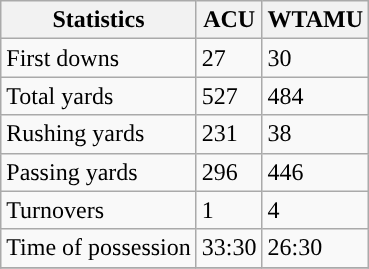<table class="wikitable">
<tr>
<th>Statistics</th>
<th>ACU</th>
<th>WTAMU</th>
</tr>
<tr>
<td>First downs</td>
<td>27</td>
<td>30</td>
</tr>
<tr>
<td>Total yards</td>
<td>527</td>
<td>484</td>
</tr>
<tr>
<td>Rushing yards</td>
<td>231</td>
<td>38</td>
</tr>
<tr>
<td>Passing yards</td>
<td>296</td>
<td>446</td>
</tr>
<tr>
<td>Turnovers</td>
<td>1</td>
<td>4</td>
</tr>
<tr>
<td>Time of possession</td>
<td>33:30</td>
<td>26:30</td>
</tr>
<tr>
</tr>
</table>
